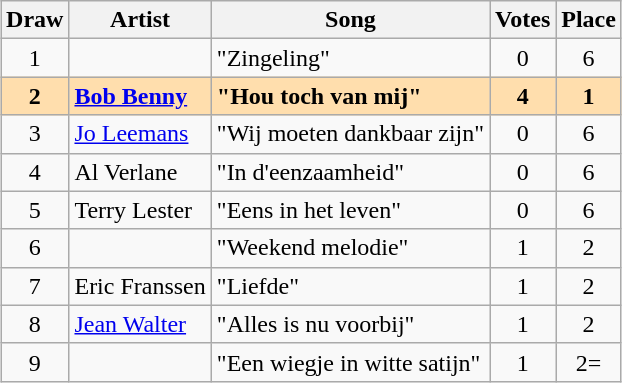<table class="wikitable sortable plainrowheaders" style="margin: 1em auto 1em auto; text-align:center">
<tr>
<th scope="col">Draw</th>
<th scope="col">Artist</th>
<th scope="col">Song</th>
<th scope="col">Votes</th>
<th scope="col">Place</th>
</tr>
<tr>
<td>1</td>
<td align="left"></td>
<td align="left">"Zingeling"</td>
<td>0</td>
<td>6</td>
</tr>
<tr style="font-weight:bold; background:navajowhite;">
<td>2</td>
<td align="left"><a href='#'>Bob Benny</a></td>
<td align="left">"Hou toch van mij"</td>
<td>4</td>
<td>1</td>
</tr>
<tr>
<td>3</td>
<td align="left"><a href='#'>Jo Leemans</a></td>
<td align="left">"Wij moeten dankbaar zijn"</td>
<td>0</td>
<td>6</td>
</tr>
<tr>
<td>4</td>
<td align="left">Al Verlane</td>
<td align="left">"In d'eenzaamheid"</td>
<td>0</td>
<td>6</td>
</tr>
<tr>
<td>5</td>
<td align="left">Terry Lester</td>
<td align="left">"Eens in het leven"</td>
<td>0</td>
<td>6</td>
</tr>
<tr>
<td>6</td>
<td align="left"></td>
<td align="left">"Weekend melodie"</td>
<td>1</td>
<td>2</td>
</tr>
<tr>
<td>7</td>
<td align="left">Eric Franssen</td>
<td align="left">"Liefde"</td>
<td>1</td>
<td>2</td>
</tr>
<tr>
<td>8</td>
<td align="left"><a href='#'>Jean Walter</a></td>
<td align="left">"Alles is nu voorbij"</td>
<td>1</td>
<td>2</td>
</tr>
<tr>
<td>9</td>
<td align="left"></td>
<td align="left">"Een wiegje in witte satijn"</td>
<td>1</td>
<td>2=</td>
</tr>
</table>
